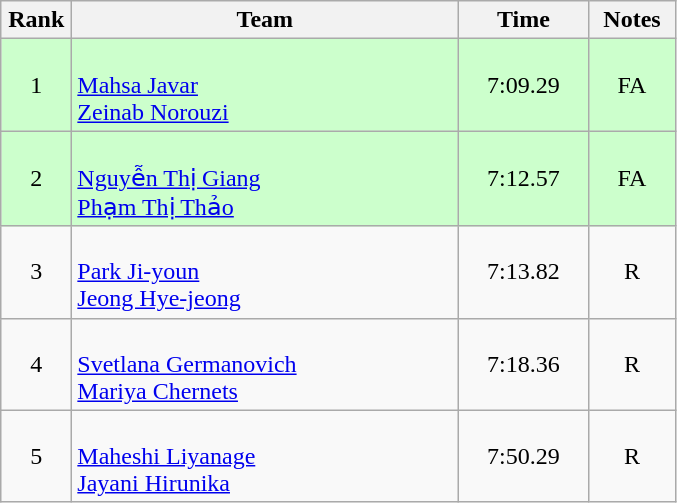<table class=wikitable style="text-align:center">
<tr>
<th width=40>Rank</th>
<th width=250>Team</th>
<th width=80>Time</th>
<th width=50>Notes</th>
</tr>
<tr bgcolor="ccffcc">
<td>1</td>
<td align="left"><br><a href='#'>Mahsa Javar</a><br><a href='#'>Zeinab Norouzi</a></td>
<td>7:09.29</td>
<td>FA</td>
</tr>
<tr bgcolor="ccffcc">
<td>2</td>
<td align="left"><br><a href='#'>Nguyễn Thị Giang</a><br><a href='#'>Phạm Thị Thảo</a></td>
<td>7:12.57</td>
<td>FA</td>
</tr>
<tr>
<td>3</td>
<td align="left"><br><a href='#'>Park Ji-youn</a><br><a href='#'>Jeong Hye-jeong</a></td>
<td>7:13.82</td>
<td>R</td>
</tr>
<tr>
<td>4</td>
<td align="left"><br><a href='#'>Svetlana Germanovich</a><br><a href='#'>Mariya Chernets</a></td>
<td>7:18.36</td>
<td>R</td>
</tr>
<tr>
<td>5</td>
<td align="left"><br><a href='#'>Maheshi Liyanage</a><br><a href='#'>Jayani Hirunika</a></td>
<td>7:50.29</td>
<td>R</td>
</tr>
</table>
